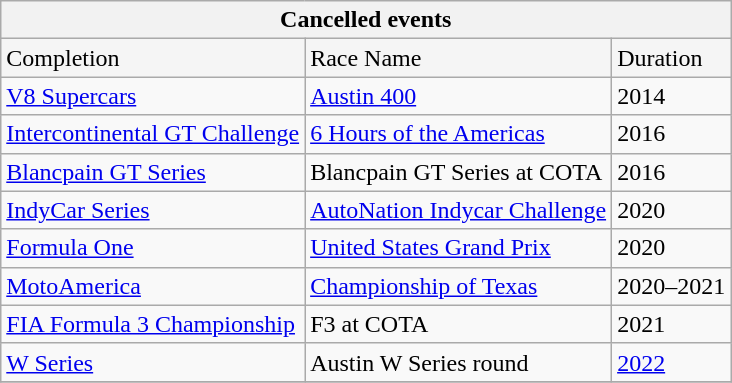<table class="wikitable mw-collapsible">
<tr>
<th colspan=3>Cancelled events<br></th>
</tr>
<tr>
<td style="background-color:whitesmoke">Completion</td>
<td style="background-color:whitesmoke">Race Name</td>
<td style="background-color:whitesmoke">Duration</td>
</tr>
<tr>
<td><a href='#'>V8 Supercars</a></td>
<td><a href='#'>Austin 400</a></td>
<td>2014</td>
</tr>
<tr>
<td><a href='#'>Intercontinental GT Challenge</a></td>
<td><a href='#'>6 Hours of the Americas</a></td>
<td>2016</td>
</tr>
<tr>
<td><a href='#'>Blancpain GT Series</a></td>
<td>Blancpain GT Series at COTA</td>
<td>2016</td>
</tr>
<tr>
<td><a href='#'>IndyCar Series</a></td>
<td><a href='#'>AutoNation Indycar Challenge</a></td>
<td>2020</td>
</tr>
<tr>
<td><a href='#'>Formula One</a></td>
<td><a href='#'>United States Grand Prix</a></td>
<td>2020</td>
</tr>
<tr>
<td><a href='#'>MotoAmerica</a></td>
<td><a href='#'>Championship of Texas</a></td>
<td>2020–2021</td>
</tr>
<tr>
<td><a href='#'>FIA Formula 3 Championship</a></td>
<td>F3 at COTA</td>
<td>2021</td>
</tr>
<tr>
<td><a href='#'>W Series</a></td>
<td>Austin W Series round</td>
<td><a href='#'>2022</a></td>
</tr>
<tr>
</tr>
</table>
